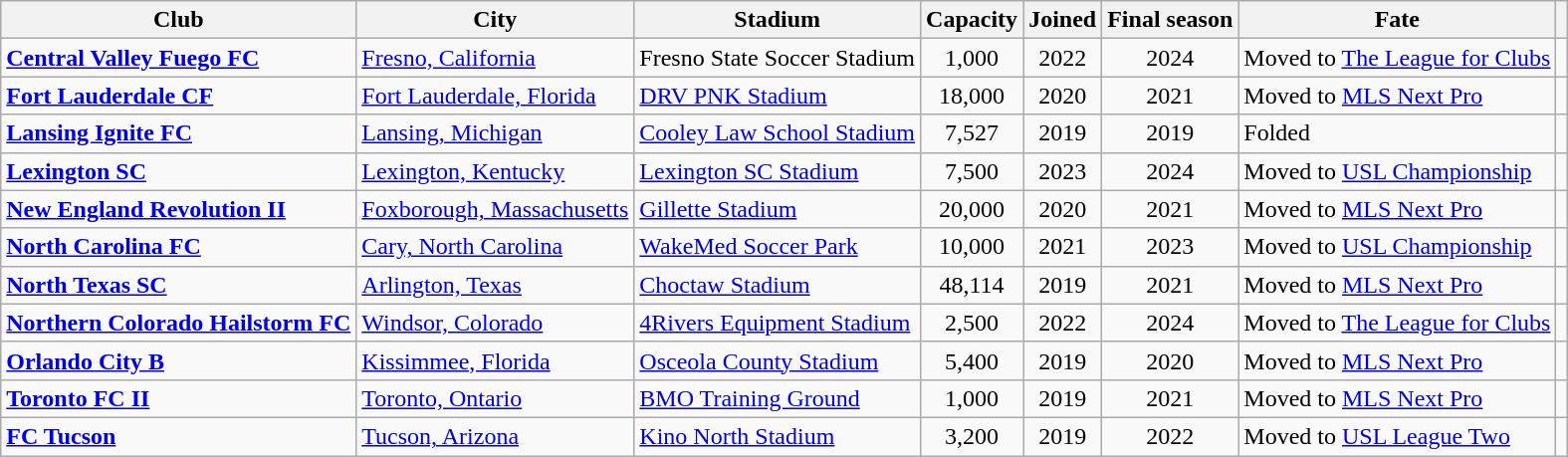<table class="wikitable sortable" style="text-align:left;">
<tr>
<th>Club</th>
<th>City</th>
<th>Stadium</th>
<th>Capacity</th>
<th>Joined</th>
<th>Final season</th>
<th>Fate</th>
<th></th>
</tr>
<tr>
<td><strong><a href='#'>Central Valley Fuego FC</a></strong></td>
<td><a href='#'>Fresno, California</a></td>
<td>Fresno State Soccer Stadium</td>
<td style="text-align:center;">1,000</td>
<td style="text-align:center;">2022</td>
<td style="text-align:center;">2024</td>
<td>Moved to <a href='#'>The League for Clubs</a></td>
<td style="text-align:center;"></td>
</tr>
<tr>
<td><strong><a href='#'>Fort Lauderdale CF</a></strong></td>
<td><a href='#'>Fort Lauderdale, Florida</a></td>
<td><a href='#'>DRV PNK Stadium</a></td>
<td style="text-align:center;">18,000</td>
<td style="text-align:center;">2020</td>
<td style="text-align:center;">2021</td>
<td>Moved to <a href='#'>MLS Next Pro</a></td>
<td style="text-align:center;"></td>
</tr>
<tr>
<td><strong><a href='#'>Lansing Ignite FC</a></strong></td>
<td><a href='#'>Lansing, Michigan</a></td>
<td><a href='#'>Cooley Law School Stadium</a></td>
<td style="text-align:center;">7,527</td>
<td style="text-align:center;">2019</td>
<td style="text-align:center;">2019</td>
<td>Folded</td>
<td style="text-align:center;"></td>
</tr>
<tr>
<td><strong><a href='#'>Lexington SC</a></strong></td>
<td><a href='#'>Lexington, Kentucky</a></td>
<td><a href='#'>Lexington SC Stadium</a></td>
<td style="text-align:center;">7,500</td>
<td style="text-align:center;">2023</td>
<td style="text-align:center;">2024</td>
<td>Moved to <a href='#'>USL Championship</a></td>
<td style="text-align:center;"></td>
</tr>
<tr>
<td><strong><a href='#'>New England Revolution II</a></strong></td>
<td><a href='#'>Foxborough, Massachusetts</a></td>
<td><a href='#'>Gillette Stadium</a></td>
<td style="text-align:center;">20,000</td>
<td style="text-align:center;">2020</td>
<td style="text-align:center;">2021</td>
<td>Moved to <a href='#'>MLS Next Pro</a></td>
<td style="text-align:center;"></td>
</tr>
<tr>
<td><strong><a href='#'>North Carolina FC</a></strong></td>
<td><a href='#'>Cary, North Carolina</a></td>
<td><a href='#'>WakeMed Soccer Park</a></td>
<td style="text-align:center;">10,000</td>
<td style="text-align:center;">2021</td>
<td style="text-align:center;">2023</td>
<td>Moved to <a href='#'>USL Championship</a></td>
<td style="text-align:center;"></td>
</tr>
<tr>
<td><strong><a href='#'>North Texas SC</a></strong></td>
<td><a href='#'>Arlington, Texas</a></td>
<td><a href='#'>Choctaw Stadium</a></td>
<td style="text-align:center;">48,114</td>
<td style="text-align:center;">2019</td>
<td style="text-align:center;">2021</td>
<td>Moved to <a href='#'>MLS Next Pro</a></td>
<td style="text-align:center;"></td>
</tr>
<tr>
<td><strong><a href='#'>Northern Colorado Hailstorm FC</a></strong></td>
<td><a href='#'>Windsor, Colorado</a></td>
<td><a href='#'>4Rivers Equipment Stadium</a></td>
<td style="text-align:center;">2,500</td>
<td style="text-align:center;">2022</td>
<td style="text-align:center;">2024</td>
<td>Moved to <a href='#'>The League for Clubs</a></td>
<td style="text-align:center;"></td>
</tr>
<tr>
<td><strong><a href='#'>Orlando City B</a></strong></td>
<td><a href='#'>Kissimmee, Florida</a></td>
<td><a href='#'>Osceola County Stadium</a></td>
<td style="text-align:center;">5,400</td>
<td style="text-align:center;">2019</td>
<td style="text-align:center;">2020</td>
<td>Moved to <a href='#'>MLS Next Pro</a></td>
<td style="text-align:center;"></td>
</tr>
<tr>
<td><strong><a href='#'>Toronto FC II</a></strong></td>
<td><a href='#'>Toronto, Ontario</a></td>
<td><a href='#'>BMO Training Ground</a></td>
<td style="text-align:center;">1,000</td>
<td style="text-align:center;">2019</td>
<td style="text-align:center;">2021</td>
<td>Moved to <a href='#'>MLS Next Pro</a></td>
<td style="text-align:center;"></td>
</tr>
<tr>
<td><strong><a href='#'>FC Tucson</a></strong></td>
<td><a href='#'>Tucson, Arizona</a></td>
<td><a href='#'>Kino North Stadium</a></td>
<td style="text-align:center;">3,200</td>
<td style="text-align:center;">2019</td>
<td style="text-align:center;">2022</td>
<td>Moved to <a href='#'>USL League Two</a></td>
<td style="text-align:center;"></td>
</tr>
</table>
